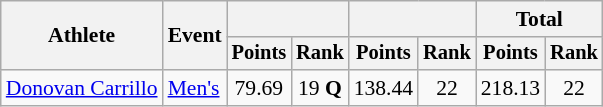<table class="wikitable" style="font-size:90%">
<tr>
<th rowspan=2>Athlete</th>
<th rowspan=2>Event</th>
<th colspan=2></th>
<th colspan=2></th>
<th colspan=2>Total</th>
</tr>
<tr style="font-size:95%">
<th>Points</th>
<th>Rank</th>
<th>Points</th>
<th>Rank</th>
<th>Points</th>
<th>Rank</th>
</tr>
<tr align=center>
<td align=left><a href='#'>Donovan Carrillo</a></td>
<td align=left><a href='#'>Men's</a></td>
<td>79.69</td>
<td>19 <strong>Q</strong></td>
<td>138.44</td>
<td>22</td>
<td>218.13</td>
<td>22</td>
</tr>
</table>
